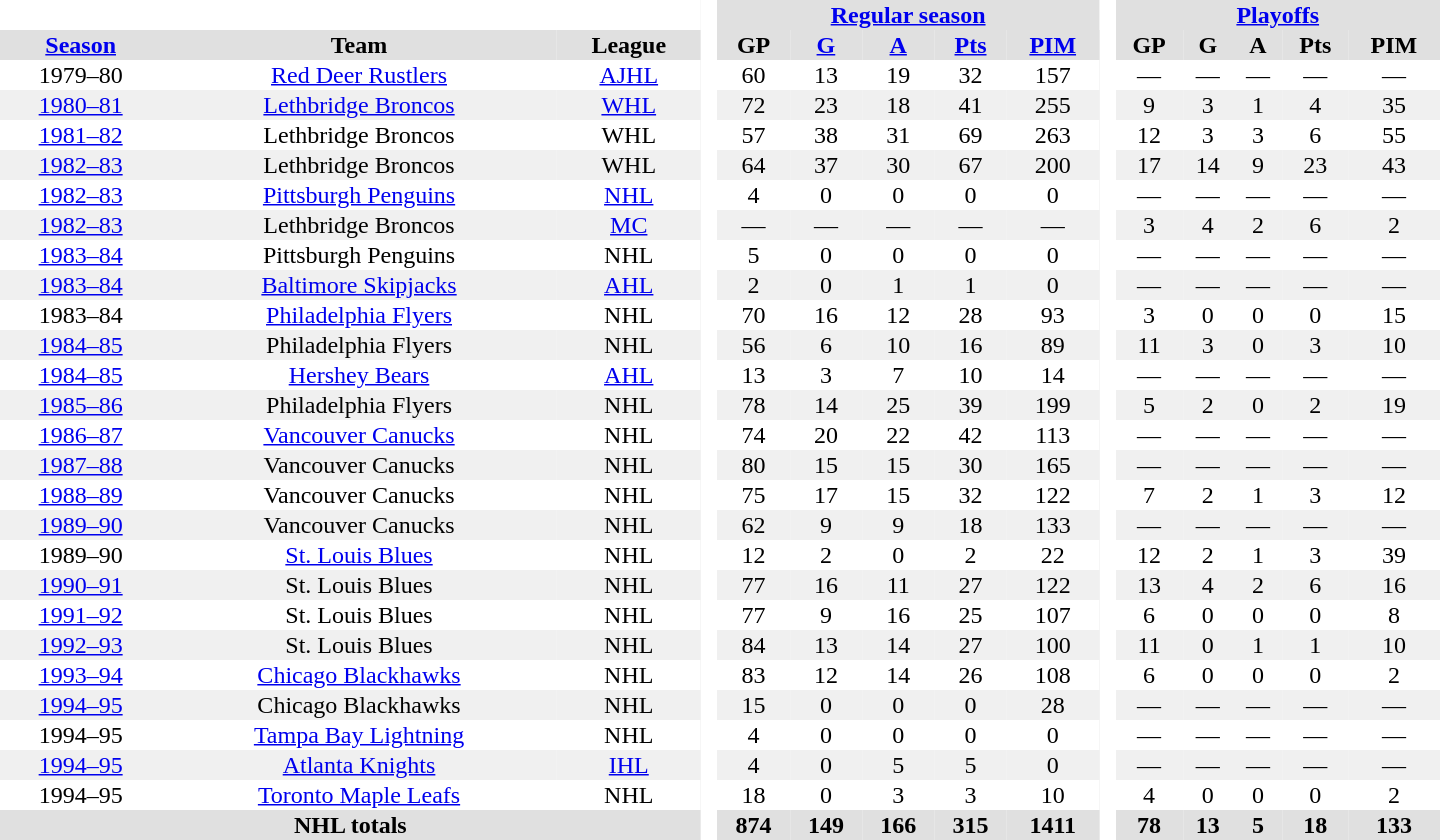<table border="0" cellpadding="1" cellspacing="0" style="text-align:center; width:60em">
<tr bgcolor="#e0e0e0">
<th colspan="3" bgcolor="#ffffff"> </th>
<th rowspan="99" bgcolor="#ffffff"> </th>
<th colspan="5"><a href='#'>Regular season</a></th>
<th rowspan="99" bgcolor="#ffffff"> </th>
<th colspan="5"><a href='#'>Playoffs</a></th>
</tr>
<tr bgcolor="#e0e0e0">
<th><a href='#'>Season</a></th>
<th>Team</th>
<th>League</th>
<th>GP</th>
<th><a href='#'>G</a></th>
<th><a href='#'>A</a></th>
<th><a href='#'>Pts</a></th>
<th><a href='#'>PIM</a></th>
<th>GP</th>
<th>G</th>
<th>A</th>
<th>Pts</th>
<th>PIM</th>
</tr>
<tr>
<td>1979–80</td>
<td><a href='#'>Red Deer Rustlers</a></td>
<td><a href='#'>AJHL</a></td>
<td>60</td>
<td>13</td>
<td>19</td>
<td>32</td>
<td>157</td>
<td>—</td>
<td>—</td>
<td>—</td>
<td>—</td>
<td>—</td>
</tr>
<tr bgcolor="#f0f0f0">
<td><a href='#'>1980–81</a></td>
<td><a href='#'>Lethbridge Broncos</a></td>
<td><a href='#'>WHL</a></td>
<td>72</td>
<td>23</td>
<td>18</td>
<td>41</td>
<td>255</td>
<td>9</td>
<td>3</td>
<td>1</td>
<td>4</td>
<td>35</td>
</tr>
<tr>
<td><a href='#'>1981–82</a></td>
<td>Lethbridge Broncos</td>
<td>WHL</td>
<td>57</td>
<td>38</td>
<td>31</td>
<td>69</td>
<td>263</td>
<td>12</td>
<td>3</td>
<td>3</td>
<td>6</td>
<td>55</td>
</tr>
<tr bgcolor="#f0f0f0">
<td><a href='#'>1982–83</a></td>
<td>Lethbridge Broncos</td>
<td>WHL</td>
<td>64</td>
<td>37</td>
<td>30</td>
<td>67</td>
<td>200</td>
<td>17</td>
<td>14</td>
<td>9</td>
<td>23</td>
<td>43</td>
</tr>
<tr>
<td><a href='#'>1982–83</a></td>
<td><a href='#'>Pittsburgh Penguins</a></td>
<td><a href='#'>NHL</a></td>
<td>4</td>
<td>0</td>
<td>0</td>
<td>0</td>
<td>0</td>
<td>—</td>
<td>—</td>
<td>—</td>
<td>—</td>
<td>—</td>
</tr>
<tr bgcolor="#f0f0f0">
<td><a href='#'>1982–83</a></td>
<td>Lethbridge Broncos</td>
<td><a href='#'>MC</a></td>
<td>—</td>
<td>—</td>
<td>—</td>
<td>—</td>
<td>—</td>
<td>3</td>
<td>4</td>
<td>2</td>
<td>6</td>
<td>2</td>
</tr>
<tr>
<td><a href='#'>1983–84</a></td>
<td>Pittsburgh Penguins</td>
<td>NHL</td>
<td>5</td>
<td>0</td>
<td>0</td>
<td>0</td>
<td>0</td>
<td>—</td>
<td>—</td>
<td>—</td>
<td>—</td>
<td>—</td>
</tr>
<tr bgcolor="#f0f0f0">
<td><a href='#'>1983–84</a></td>
<td><a href='#'>Baltimore Skipjacks</a></td>
<td><a href='#'>AHL</a></td>
<td>2</td>
<td>0</td>
<td>1</td>
<td>1</td>
<td>0</td>
<td>—</td>
<td>—</td>
<td>—</td>
<td>—</td>
<td>—</td>
</tr>
<tr>
<td>1983–84</td>
<td><a href='#'>Philadelphia Flyers</a></td>
<td>NHL</td>
<td>70</td>
<td>16</td>
<td>12</td>
<td>28</td>
<td>93</td>
<td>3</td>
<td>0</td>
<td>0</td>
<td>0</td>
<td>15</td>
</tr>
<tr bgcolor="#f0f0f0">
<td><a href='#'>1984–85</a></td>
<td>Philadelphia Flyers</td>
<td>NHL</td>
<td>56</td>
<td>6</td>
<td>10</td>
<td>16</td>
<td>89</td>
<td>11</td>
<td>3</td>
<td>0</td>
<td>3</td>
<td>10</td>
</tr>
<tr>
<td><a href='#'>1984–85</a></td>
<td><a href='#'>Hershey Bears</a></td>
<td><a href='#'>AHL</a></td>
<td>13</td>
<td>3</td>
<td>7</td>
<td>10</td>
<td>14</td>
<td>—</td>
<td>—</td>
<td>—</td>
<td>—</td>
<td>—</td>
</tr>
<tr bgcolor="#f0f0f0">
<td><a href='#'>1985–86</a></td>
<td>Philadelphia Flyers</td>
<td>NHL</td>
<td>78</td>
<td>14</td>
<td>25</td>
<td>39</td>
<td>199</td>
<td>5</td>
<td>2</td>
<td>0</td>
<td>2</td>
<td>19</td>
</tr>
<tr>
<td><a href='#'>1986–87</a></td>
<td><a href='#'>Vancouver Canucks</a></td>
<td>NHL</td>
<td>74</td>
<td>20</td>
<td>22</td>
<td>42</td>
<td>113</td>
<td>—</td>
<td>—</td>
<td>—</td>
<td>—</td>
<td>—</td>
</tr>
<tr bgcolor="#f0f0f0">
<td><a href='#'>1987–88</a></td>
<td>Vancouver Canucks</td>
<td>NHL</td>
<td>80</td>
<td>15</td>
<td>15</td>
<td>30</td>
<td>165</td>
<td>—</td>
<td>—</td>
<td>—</td>
<td>—</td>
<td>—</td>
</tr>
<tr>
<td><a href='#'>1988–89</a></td>
<td>Vancouver Canucks</td>
<td>NHL</td>
<td>75</td>
<td>17</td>
<td>15</td>
<td>32</td>
<td>122</td>
<td>7</td>
<td>2</td>
<td>1</td>
<td>3</td>
<td>12</td>
</tr>
<tr bgcolor="#f0f0f0">
<td><a href='#'>1989–90</a></td>
<td>Vancouver Canucks</td>
<td>NHL</td>
<td>62</td>
<td>9</td>
<td>9</td>
<td>18</td>
<td>133</td>
<td>—</td>
<td>—</td>
<td>—</td>
<td>—</td>
<td>—</td>
</tr>
<tr>
<td>1989–90</td>
<td><a href='#'>St. Louis Blues</a></td>
<td>NHL</td>
<td>12</td>
<td>2</td>
<td>0</td>
<td>2</td>
<td>22</td>
<td>12</td>
<td>2</td>
<td>1</td>
<td>3</td>
<td>39</td>
</tr>
<tr bgcolor="#f0f0f0">
<td><a href='#'>1990–91</a></td>
<td>St. Louis Blues</td>
<td>NHL</td>
<td>77</td>
<td>16</td>
<td>11</td>
<td>27</td>
<td>122</td>
<td>13</td>
<td>4</td>
<td>2</td>
<td>6</td>
<td>16</td>
</tr>
<tr>
<td><a href='#'>1991–92</a></td>
<td>St. Louis Blues</td>
<td>NHL</td>
<td>77</td>
<td>9</td>
<td>16</td>
<td>25</td>
<td>107</td>
<td>6</td>
<td>0</td>
<td>0</td>
<td>0</td>
<td>8</td>
</tr>
<tr bgcolor="#f0f0f0">
<td><a href='#'>1992–93</a></td>
<td>St. Louis Blues</td>
<td>NHL</td>
<td>84</td>
<td>13</td>
<td>14</td>
<td>27</td>
<td>100</td>
<td>11</td>
<td>0</td>
<td>1</td>
<td>1</td>
<td>10</td>
</tr>
<tr>
<td><a href='#'>1993–94</a></td>
<td><a href='#'>Chicago Blackhawks</a></td>
<td>NHL</td>
<td>83</td>
<td>12</td>
<td>14</td>
<td>26</td>
<td>108</td>
<td>6</td>
<td>0</td>
<td>0</td>
<td>0</td>
<td>2</td>
</tr>
<tr bgcolor="#f0f0f0">
<td><a href='#'>1994–95</a></td>
<td>Chicago Blackhawks</td>
<td>NHL</td>
<td>15</td>
<td>0</td>
<td>0</td>
<td>0</td>
<td>28</td>
<td>—</td>
<td>—</td>
<td>—</td>
<td>—</td>
<td>—</td>
</tr>
<tr>
<td>1994–95</td>
<td><a href='#'>Tampa Bay Lightning</a></td>
<td>NHL</td>
<td>4</td>
<td>0</td>
<td>0</td>
<td>0</td>
<td>0</td>
<td>—</td>
<td>—</td>
<td>—</td>
<td>—</td>
<td>—</td>
</tr>
<tr bgcolor="#f0f0f0">
<td><a href='#'>1994–95</a></td>
<td><a href='#'>Atlanta Knights</a></td>
<td><a href='#'>IHL</a></td>
<td>4</td>
<td>0</td>
<td>5</td>
<td>5</td>
<td>0</td>
<td>—</td>
<td>—</td>
<td>—</td>
<td>—</td>
<td>—</td>
</tr>
<tr>
<td>1994–95</td>
<td><a href='#'>Toronto Maple Leafs</a></td>
<td>NHL</td>
<td>18</td>
<td>0</td>
<td>3</td>
<td>3</td>
<td>10</td>
<td>4</td>
<td>0</td>
<td>0</td>
<td>0</td>
<td>2</td>
</tr>
<tr bgcolor="#e0e0e0">
<th colspan="3">NHL totals</th>
<th>874</th>
<th>149</th>
<th>166</th>
<th>315</th>
<th>1411</th>
<th>78</th>
<th>13</th>
<th>5</th>
<th>18</th>
<th>133</th>
</tr>
</table>
